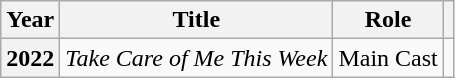<table class="wikitable sortable plainrowheaders">
<tr>
<th scope="col">Year</th>
<th scope="col">Title</th>
<th scope="col">Role</th>
<th scope="col" class="unsortable"></th>
</tr>
<tr>
<th scope="row">2022</th>
<td><em>Take Care of Me This Week</em></td>
<td>Main Cast</td>
<td></td>
</tr>
</table>
